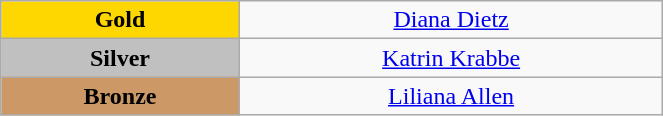<table class="wikitable" style="text-align:center; " width="35%">
<tr>
<td bgcolor="gold"><strong>Gold</strong></td>
<td><a href='#'>Diana Dietz</a><br>  <small><em></em></small></td>
</tr>
<tr>
<td bgcolor="silver"><strong>Silver</strong></td>
<td><a href='#'>Katrin Krabbe</a><br>  <small><em></em></small></td>
</tr>
<tr>
<td bgcolor="CC9966"><strong>Bronze</strong></td>
<td><a href='#'>Liliana Allen</a><br>  <small><em></em></small></td>
</tr>
</table>
